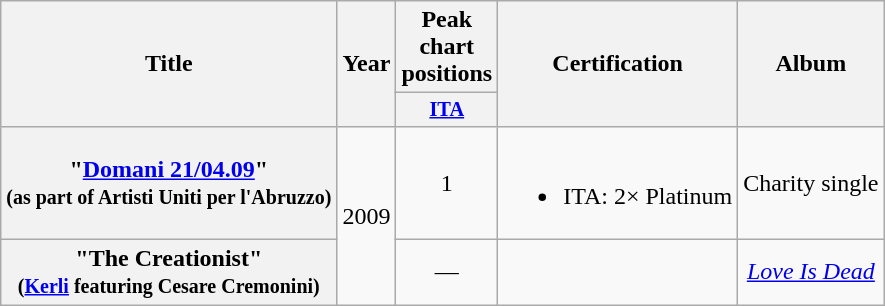<table class="wikitable plainrowheaders" style="text-align:center;" border="1">
<tr>
<th rowspan="2" scope="col">Title</th>
<th rowspan="2" scope="col">Year</th>
<th colspan="1" scope="col">Peak chart positions</th>
<th rowspan="2" scope="col">Certification</th>
<th rowspan="2" scope="col">Album</th>
</tr>
<tr>
<th scope="col" style="width:3em;font-size:85%;"><a href='#'>ITA</a><br></th>
</tr>
<tr>
<th scope="row">"<a href='#'>Domani 21/04.09</a>"<br><small>(as part of Artisti Uniti per l'Abruzzo)</small></th>
<td rowspan="2">2009</td>
<td>1</td>
<td><br><ul><li>ITA: 2× Platinum</li></ul></td>
<td>Charity single</td>
</tr>
<tr>
<th scope="row">"The Creationist"<br><small>(<a href='#'>Kerli</a> featuring Cesare Cremonini)</small></th>
<td>—</td>
<td></td>
<td><em><a href='#'>Love Is Dead</a></em></td>
</tr>
</table>
